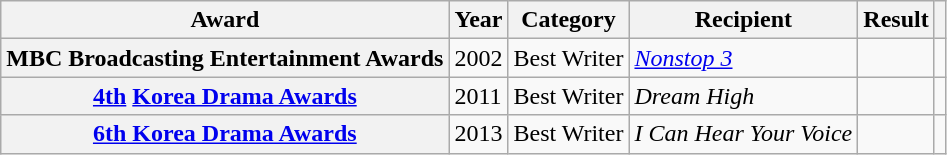<table class="wikitable plainrowheaders sortable">
<tr>
<th>Award</th>
<th>Year</th>
<th>Category</th>
<th>Recipient</th>
<th>Result</th>
<th class="unsortable"></th>
</tr>
<tr>
<th scope="row">MBC Broadcasting Entertainment Awards</th>
<td>2002</td>
<td>Best Writer</td>
<td><em><a href='#'>Nonstop 3</a></em></td>
<td></td>
<td></td>
</tr>
<tr>
<th scope="row"><a href='#'>4th</a> <a href='#'>Korea Drama Awards</a></th>
<td>2011</td>
<td>Best Writer</td>
<td><em>Dream High</em></td>
<td></td>
<td></td>
</tr>
<tr>
<th scope="row"><a href='#'>6th Korea Drama Awards</a></th>
<td>2013</td>
<td>Best Writer</td>
<td><em>I Can Hear Your Voice</em></td>
<td></td>
<td></td>
</tr>
</table>
